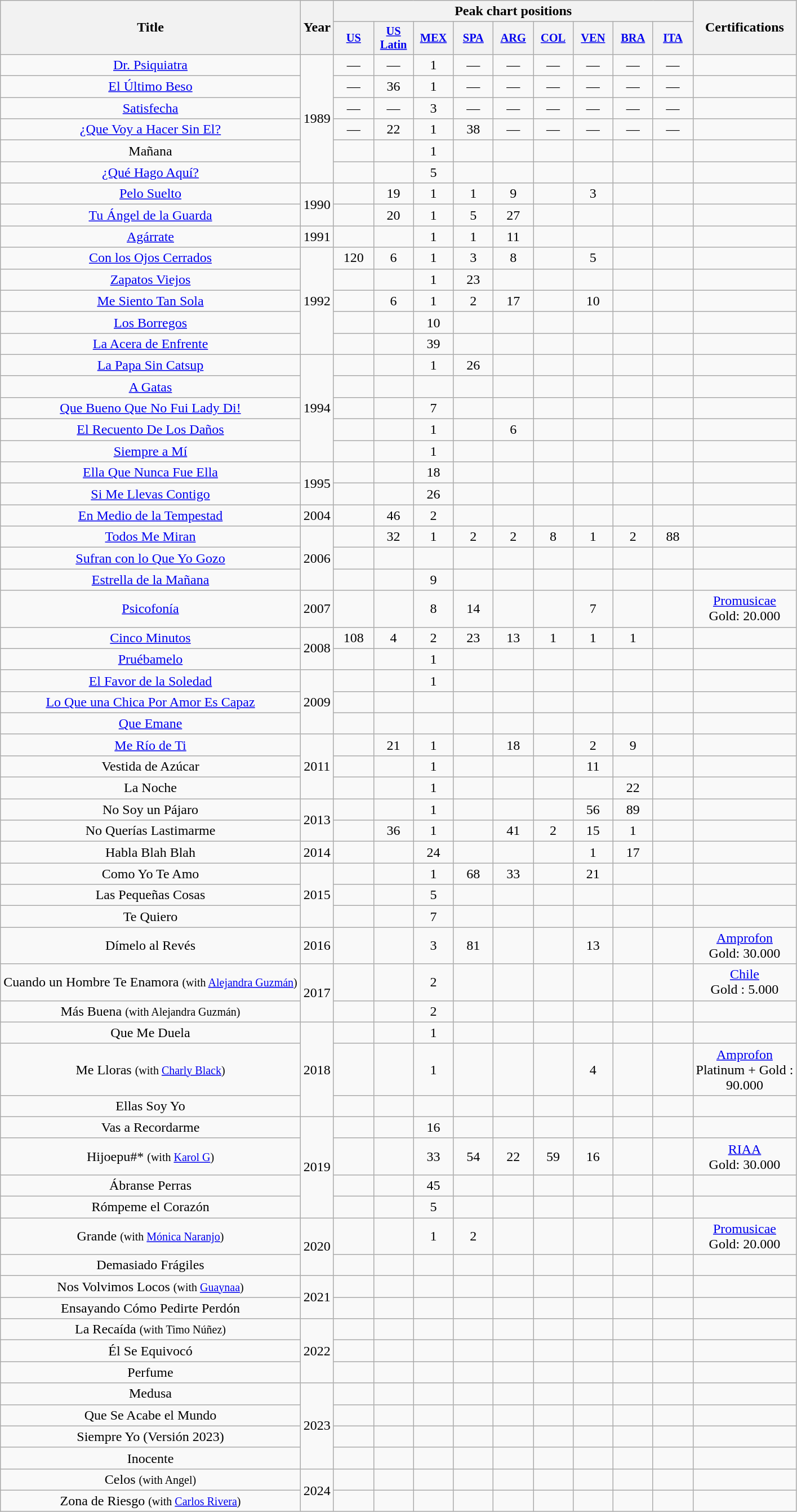<table class="wikitable plainrowheaders" style="text-align:center;">
<tr>
<th scope="col" rowspan="2">Title</th>
<th scope="col" rowspan="2">Year</th>
<th scope="col" colspan="9">Peak chart positions</th>
<th scope="col" rowspan="2">Certifications</th>
</tr>
<tr>
<th scope="col" style="font-size:85%; width:3em"><a href='#'>US</a></th>
<th scope="col" style="font-size:85%; width:3em"><a href='#'>US<br>Latin</a></th>
<th scope="col" style="font-size:85%; width:3em"><a href='#'>MEX</a></th>
<th scope="col" style="font-size:85%; width:3em"><a href='#'>SPA</a></th>
<th scope="col" style="font-size:85%; width:3em"><a href='#'>ARG</a></th>
<th scope="col" style="font-size:85%; width:3em"><a href='#'>COL</a></th>
<th scope="col" style="font-size:85%; width:3em"><a href='#'>VEN</a></th>
<th scope="col" style="font-size:85%; width:3em"><a href='#'>BRA</a></th>
<th scope="col" style="font-size:85%; width:3em"><a href='#'>ITA</a></th>
</tr>
<tr>
<td scope="row"><a href='#'>Dr. Psiquiatra</a></td>
<td rowspan="6">1989</td>
<td>—</td>
<td>—</td>
<td>1</td>
<td>—</td>
<td>—</td>
<td>—</td>
<td>—</td>
<td>—</td>
<td>—</td>
<td></td>
</tr>
<tr>
<td><a href='#'>El Último Beso</a></td>
<td>—</td>
<td>36</td>
<td>1</td>
<td>—</td>
<td>—</td>
<td>—</td>
<td>—</td>
<td>—</td>
<td>—</td>
<td></td>
</tr>
<tr>
<td><a href='#'>Satisfecha</a></td>
<td>—</td>
<td>—</td>
<td>3</td>
<td>—</td>
<td>—</td>
<td>—</td>
<td>—</td>
<td>—</td>
<td>—</td>
<td></td>
</tr>
<tr>
<td><a href='#'>¿Que Voy a Hacer Sin El?</a></td>
<td>—</td>
<td>22</td>
<td>1</td>
<td>38</td>
<td>—</td>
<td>—</td>
<td>—</td>
<td>—</td>
<td>—</td>
<td></td>
</tr>
<tr>
<td>Mañana</td>
<td></td>
<td></td>
<td>1</td>
<td></td>
<td></td>
<td></td>
<td></td>
<td></td>
<td></td>
<td></td>
</tr>
<tr>
<td><a href='#'>¿Qué Hago Aquí?</a></td>
<td></td>
<td></td>
<td>5</td>
<td></td>
<td></td>
<td></td>
<td></td>
<td></td>
<td></td>
<td></td>
</tr>
<tr>
<td><a href='#'>Pelo Suelto</a></td>
<td rowspan="2">1990</td>
<td></td>
<td>19</td>
<td>1</td>
<td>1</td>
<td>9</td>
<td></td>
<td>3</td>
<td></td>
<td></td>
<td></td>
</tr>
<tr>
<td><a href='#'>Tu Ángel de la Guarda</a></td>
<td></td>
<td>20</td>
<td>1</td>
<td>5</td>
<td>27</td>
<td></td>
<td></td>
<td></td>
<td></td>
<td></td>
</tr>
<tr>
<td><a href='#'>Agárrate</a></td>
<td>1991</td>
<td></td>
<td></td>
<td>1</td>
<td>1</td>
<td>11</td>
<td></td>
<td></td>
<td></td>
<td></td>
<td></td>
</tr>
<tr>
<td><a href='#'>Con los Ojos Cerrados</a></td>
<td rowspan="5">1992</td>
<td>120</td>
<td>6</td>
<td>1</td>
<td>3</td>
<td>8</td>
<td></td>
<td>5</td>
<td></td>
<td></td>
<td></td>
</tr>
<tr>
<td><a href='#'>Zapatos Viejos</a></td>
<td></td>
<td></td>
<td>1</td>
<td>23</td>
<td></td>
<td></td>
<td></td>
<td></td>
<td></td>
<td></td>
</tr>
<tr>
<td><a href='#'>Me Siento Tan Sola</a></td>
<td></td>
<td>6</td>
<td>1</td>
<td>2</td>
<td>17</td>
<td></td>
<td>10</td>
<td></td>
<td></td>
<td></td>
</tr>
<tr>
<td><a href='#'>Los Borregos</a></td>
<td></td>
<td></td>
<td>10</td>
<td></td>
<td></td>
<td></td>
<td></td>
<td></td>
<td></td>
<td></td>
</tr>
<tr>
<td><a href='#'>La Acera de Enfrente</a></td>
<td></td>
<td></td>
<td>39</td>
<td></td>
<td></td>
<td></td>
<td></td>
<td></td>
<td></td>
<td></td>
</tr>
<tr>
<td><a href='#'>La Papa Sin Catsup</a></td>
<td rowspan="5">1994</td>
<td></td>
<td></td>
<td>1</td>
<td>26</td>
<td></td>
<td></td>
<td></td>
<td></td>
<td></td>
<td></td>
</tr>
<tr>
<td><a href='#'>A Gatas</a></td>
<td></td>
<td></td>
<td></td>
<td></td>
<td></td>
<td></td>
<td></td>
<td></td>
<td></td>
<td></td>
</tr>
<tr>
<td><a href='#'>Que Bueno Que No Fui Lady Di!</a></td>
<td></td>
<td></td>
<td>7</td>
<td></td>
<td></td>
<td></td>
<td></td>
<td></td>
<td></td>
<td></td>
</tr>
<tr>
<td><a href='#'>El Recuento De Los Daños</a></td>
<td></td>
<td></td>
<td>1</td>
<td></td>
<td>6</td>
<td></td>
<td></td>
<td></td>
<td></td>
<td></td>
</tr>
<tr>
<td><a href='#'>Siempre a Mí</a></td>
<td></td>
<td></td>
<td>1</td>
<td></td>
<td></td>
<td></td>
<td></td>
<td></td>
<td></td>
<td></td>
</tr>
<tr>
<td><a href='#'>Ella Que Nunca Fue Ella</a></td>
<td rowspan="2">1995</td>
<td></td>
<td></td>
<td>18</td>
<td></td>
<td></td>
<td></td>
<td></td>
<td></td>
<td></td>
<td></td>
</tr>
<tr>
<td><a href='#'>Si Me Llevas Contigo</a></td>
<td></td>
<td></td>
<td>26</td>
<td></td>
<td></td>
<td></td>
<td></td>
<td></td>
<td></td>
<td></td>
</tr>
<tr>
<td><a href='#'>En Medio de la Tempestad</a></td>
<td>2004</td>
<td></td>
<td>46</td>
<td>2</td>
<td></td>
<td></td>
<td></td>
<td></td>
<td></td>
<td></td>
<td></td>
</tr>
<tr>
<td><a href='#'>Todos Me Miran</a></td>
<td rowspan="3">2006</td>
<td></td>
<td>32</td>
<td>1</td>
<td>2</td>
<td>2</td>
<td>8</td>
<td>1</td>
<td>2</td>
<td>88</td>
<td></td>
</tr>
<tr>
<td><a href='#'>Sufran con lo Que Yo Gozo</a></td>
<td></td>
<td></td>
<td></td>
<td></td>
<td></td>
<td></td>
<td></td>
<td></td>
<td></td>
<td></td>
</tr>
<tr>
<td><a href='#'>Estrella de la Mañana</a></td>
<td></td>
<td></td>
<td>9</td>
<td></td>
<td></td>
<td></td>
<td></td>
<td></td>
<td></td>
<td></td>
</tr>
<tr>
<td><a href='#'>Psicofonía</a></td>
<td>2007</td>
<td></td>
<td></td>
<td>8</td>
<td>14</td>
<td></td>
<td></td>
<td>7</td>
<td></td>
<td></td>
<td><a href='#'>Promusicae</a><br>Gold: 20.000</td>
</tr>
<tr>
<td><a href='#'>Cinco Minutos</a></td>
<td rowspan="2">2008</td>
<td>108</td>
<td>4</td>
<td>2</td>
<td>23</td>
<td>13</td>
<td>1</td>
<td>1</td>
<td>1</td>
<td></td>
<td></td>
</tr>
<tr>
<td><a href='#'>Pruébamelo</a></td>
<td></td>
<td></td>
<td>1</td>
<td></td>
<td></td>
<td></td>
<td></td>
<td></td>
<td></td>
<td></td>
</tr>
<tr>
<td><a href='#'>El Favor de la Soledad</a></td>
<td rowspan="3">2009</td>
<td></td>
<td></td>
<td>1</td>
<td></td>
<td></td>
<td></td>
<td></td>
<td></td>
<td></td>
<td></td>
</tr>
<tr>
<td><a href='#'>Lo Que una Chica Por Amor Es Capaz</a></td>
<td></td>
<td></td>
<td></td>
<td></td>
<td></td>
<td></td>
<td></td>
<td></td>
<td></td>
<td></td>
</tr>
<tr>
<td><a href='#'>Que Emane</a></td>
<td></td>
<td></td>
<td></td>
<td></td>
<td></td>
<td></td>
<td></td>
<td></td>
<td></td>
<td></td>
</tr>
<tr>
<td><a href='#'>Me Río de Ti</a></td>
<td rowspan="3">2011</td>
<td></td>
<td>21</td>
<td>1</td>
<td></td>
<td>18</td>
<td></td>
<td>2</td>
<td>9</td>
<td></td>
<td></td>
</tr>
<tr>
<td>Vestida de Azúcar</td>
<td></td>
<td></td>
<td>1</td>
<td></td>
<td></td>
<td></td>
<td>11</td>
<td></td>
<td></td>
<td></td>
</tr>
<tr>
<td>La Noche</td>
<td></td>
<td></td>
<td>1</td>
<td></td>
<td></td>
<td></td>
<td></td>
<td>22</td>
<td></td>
<td></td>
</tr>
<tr>
<td>No Soy un Pájaro</td>
<td rowspan="2">2013</td>
<td></td>
<td></td>
<td>1</td>
<td></td>
<td></td>
<td></td>
<td>56</td>
<td>89</td>
<td></td>
<td></td>
</tr>
<tr>
<td>No Querías Lastimarme</td>
<td></td>
<td>36</td>
<td>1</td>
<td></td>
<td>41</td>
<td>2</td>
<td>15</td>
<td>1</td>
<td></td>
<td></td>
</tr>
<tr>
<td>Habla Blah Blah</td>
<td>2014</td>
<td></td>
<td></td>
<td>24</td>
<td></td>
<td></td>
<td></td>
<td>1</td>
<td>17</td>
<td></td>
<td></td>
</tr>
<tr>
<td>Como Yo Te Amo</td>
<td rowspan="3">2015</td>
<td></td>
<td></td>
<td>1</td>
<td>68</td>
<td>33</td>
<td></td>
<td>21</td>
<td></td>
<td></td>
<td></td>
</tr>
<tr>
<td>Las Pequeñas Cosas</td>
<td></td>
<td></td>
<td>5</td>
<td></td>
<td></td>
<td></td>
<td></td>
<td></td>
<td></td>
<td></td>
</tr>
<tr>
<td>Te Quiero</td>
<td></td>
<td></td>
<td>7</td>
<td></td>
<td></td>
<td></td>
<td></td>
<td></td>
<td></td>
<td></td>
</tr>
<tr>
<td>Dímelo al Revés</td>
<td>2016</td>
<td></td>
<td></td>
<td>3</td>
<td>81</td>
<td></td>
<td></td>
<td>13</td>
<td></td>
<td></td>
<td><a href='#'>Amprofon</a><br>Gold: 30.000</td>
</tr>
<tr>
<td>Cuando un Hombre Te Enamora <small>(with <a href='#'>Alejandra Guzmán</a>)</small></td>
<td rowspan="2">2017</td>
<td></td>
<td></td>
<td>2</td>
<td></td>
<td></td>
<td></td>
<td></td>
<td></td>
<td></td>
<td><a href='#'>Chile</a><br>Gold : 5.000</td>
</tr>
<tr>
<td>Más Buena <small>(with Alejandra Guzmán)</small></td>
<td></td>
<td></td>
<td>2</td>
<td></td>
<td></td>
<td></td>
<td></td>
<td></td>
<td></td>
<td></td>
</tr>
<tr>
<td>Que Me Duela</td>
<td rowspan="3">2018</td>
<td></td>
<td></td>
<td>1</td>
<td></td>
<td></td>
<td></td>
<td></td>
<td></td>
<td></td>
<td></td>
</tr>
<tr>
<td>Me Lloras <small>(with <a href='#'>Charly Black</a>)</small></td>
<td></td>
<td></td>
<td>1</td>
<td></td>
<td></td>
<td></td>
<td>4</td>
<td></td>
<td></td>
<td><a href='#'>Amprofon</a><br>Platinum + Gold :<br>90.000</td>
</tr>
<tr>
<td>Ellas Soy Yo</td>
<td></td>
<td></td>
<td></td>
<td></td>
<td></td>
<td></td>
<td></td>
<td></td>
<td></td>
<td></td>
</tr>
<tr>
<td>Vas a Recordarme</td>
<td rowspan="4">2019</td>
<td></td>
<td></td>
<td>16</td>
<td></td>
<td></td>
<td></td>
<td></td>
<td></td>
<td></td>
<td></td>
</tr>
<tr>
<td>Hijoepu#* <small>(with <a href='#'>Karol G</a>)</small></td>
<td></td>
<td></td>
<td>33</td>
<td>54</td>
<td>22</td>
<td>59</td>
<td>16</td>
<td></td>
<td></td>
<td><a href='#'>RIAA</a><br>Gold: 30.000</td>
</tr>
<tr>
<td>Ábranse Perras</td>
<td></td>
<td></td>
<td>45</td>
<td></td>
<td></td>
<td></td>
<td></td>
<td></td>
<td></td>
<td></td>
</tr>
<tr>
<td>Rómpeme el Corazón</td>
<td></td>
<td></td>
<td>5</td>
<td></td>
<td></td>
<td></td>
<td></td>
<td></td>
<td></td>
<td></td>
</tr>
<tr>
<td>Grande <small>(with <a href='#'>Mónica Naranjo</a>)</small></td>
<td rowspan="2">2020</td>
<td></td>
<td></td>
<td>1</td>
<td>2</td>
<td></td>
<td></td>
<td></td>
<td></td>
<td></td>
<td><a href='#'>Promusicae</a><br>Gold: 20.000</td>
</tr>
<tr>
<td>Demasiado Frágiles</td>
<td></td>
<td></td>
<td></td>
<td></td>
<td></td>
<td></td>
<td></td>
<td></td>
<td></td>
<td></td>
</tr>
<tr>
<td>Nos Volvimos Locos <small>(with <a href='#'>Guaynaa</a>)</small></td>
<td rowspan="2">2021</td>
<td></td>
<td></td>
<td></td>
<td></td>
<td></td>
<td></td>
<td></td>
<td></td>
<td></td>
<td></td>
</tr>
<tr>
<td>Ensayando Cómo Pedirte Perdón</td>
<td></td>
<td></td>
<td></td>
<td></td>
<td></td>
<td></td>
<td></td>
<td></td>
<td></td>
<td></td>
</tr>
<tr>
<td>La Recaída <small>(with Timo Núñez)</small></td>
<td rowspan="3">2022</td>
<td></td>
<td></td>
<td></td>
<td></td>
<td></td>
<td></td>
<td></td>
<td></td>
<td></td>
<td></td>
</tr>
<tr>
<td>Él Se Equivocó</td>
<td></td>
<td></td>
<td></td>
<td></td>
<td></td>
<td></td>
<td></td>
<td></td>
<td></td>
<td></td>
</tr>
<tr>
<td>Perfume</td>
<td></td>
<td></td>
<td></td>
<td></td>
<td></td>
<td></td>
<td></td>
<td></td>
<td></td>
<td></td>
</tr>
<tr>
<td>Medusa</td>
<td rowspan="4">2023</td>
<td></td>
<td></td>
<td></td>
<td></td>
<td></td>
<td></td>
<td></td>
<td></td>
<td></td>
<td></td>
</tr>
<tr>
<td>Que Se Acabe el Mundo</td>
<td></td>
<td></td>
<td></td>
<td></td>
<td></td>
<td></td>
<td></td>
<td></td>
<td></td>
<td></td>
</tr>
<tr>
<td>Siempre Yo (Versión 2023)</td>
<td></td>
<td></td>
<td></td>
<td></td>
<td></td>
<td></td>
<td></td>
<td></td>
<td></td>
<td></td>
</tr>
<tr>
<td>Inocente</td>
<td></td>
<td></td>
<td></td>
<td></td>
<td></td>
<td></td>
<td></td>
<td></td>
<td></td>
<td></td>
</tr>
<tr>
<td>Celos <small>(with Angel)</small></td>
<td rowspan="2">2024</td>
<td></td>
<td></td>
<td></td>
<td></td>
<td></td>
<td></td>
<td></td>
<td></td>
<td></td>
<td></td>
</tr>
<tr>
<td>Zona de Riesgo <small>(with <a href='#'>Carlos Rivera</a>)</small></td>
<td></td>
<td></td>
<td></td>
<td></td>
<td></td>
<td></td>
<td></td>
<td></td>
<td></td>
<td></td>
</tr>
</table>
